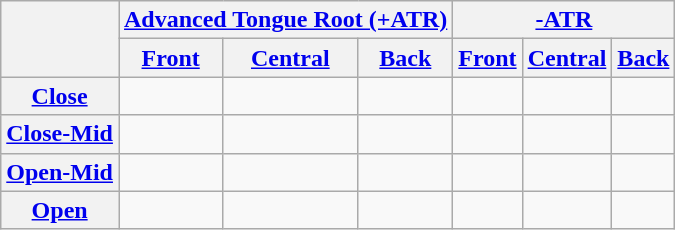<table class="wikitable" style="text-align: center;">
<tr>
<th rowspan="2"></th>
<th colspan="3"><a href='#'>Advanced Tongue Root (+ATR)</a></th>
<th colspan="3"><a href='#'>-ATR</a></th>
</tr>
<tr>
<th><a href='#'>Front</a></th>
<th><a href='#'>Central</a></th>
<th><a href='#'>Back</a></th>
<th><a href='#'>Front</a></th>
<th><a href='#'>Central</a></th>
<th><a href='#'>Back</a></th>
</tr>
<tr>
<th><a href='#'>Close</a></th>
<td></td>
<td></td>
<td></td>
<td></td>
<td></td>
<td></td>
</tr>
<tr>
<th><a href='#'>Close-Mid</a></th>
<td></td>
<td></td>
<td></td>
<td></td>
<td></td>
<td></td>
</tr>
<tr>
<th><a href='#'>Open-Mid</a></th>
<td></td>
<td></td>
<td></td>
<td></td>
<td></td>
<td></td>
</tr>
<tr>
<th><a href='#'>Open</a></th>
<td></td>
<td></td>
<td></td>
<td></td>
<td></td>
<td></td>
</tr>
</table>
